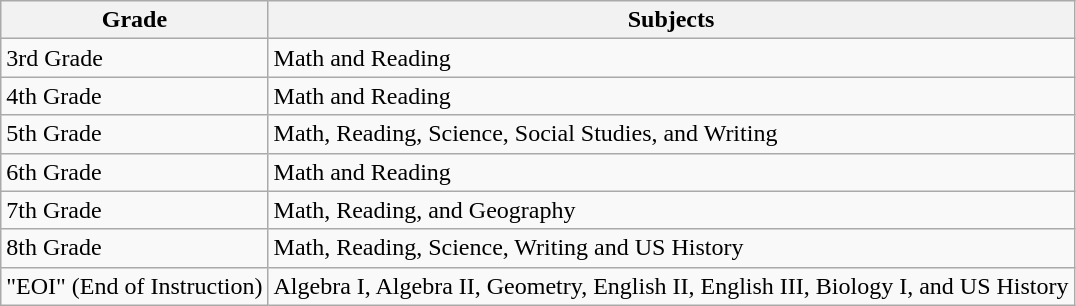<table class="wikitable">
<tr>
<th>Grade</th>
<th>Subjects</th>
</tr>
<tr>
<td>3rd Grade</td>
<td>Math and Reading</td>
</tr>
<tr>
<td>4th Grade</td>
<td>Math and Reading</td>
</tr>
<tr>
<td>5th Grade</td>
<td>Math, Reading, Science, Social Studies, and Writing</td>
</tr>
<tr>
<td>6th Grade</td>
<td>Math and Reading</td>
</tr>
<tr>
<td>7th Grade</td>
<td>Math, Reading, and Geography</td>
</tr>
<tr>
<td>8th Grade</td>
<td>Math, Reading, Science, Writing and US History</td>
</tr>
<tr>
<td>"EOI" (End of Instruction)</td>
<td>Algebra I, Algebra II, Geometry, English II, English III, Biology I, and US History</td>
</tr>
</table>
